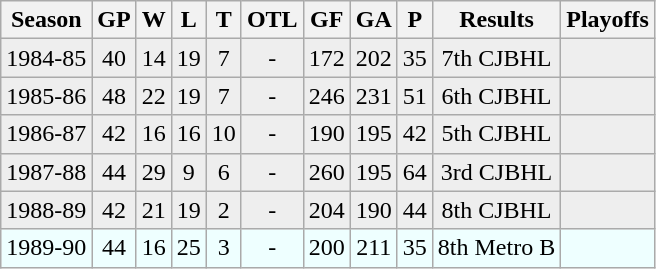<table class="wikitable">
<tr>
<th>Season</th>
<th>GP</th>
<th>W</th>
<th>L</th>
<th>T</th>
<th>OTL</th>
<th>GF</th>
<th>GA</th>
<th>P</th>
<th>Results</th>
<th>Playoffs</th>
</tr>
<tr align="center" bgcolor="#eeeeee">
<td>1984-85</td>
<td>40</td>
<td>14</td>
<td>19</td>
<td>7</td>
<td>-</td>
<td>172</td>
<td>202</td>
<td>35</td>
<td>7th CJBHL</td>
<td></td>
</tr>
<tr align="center" bgcolor="#eeeeee">
<td>1985-86</td>
<td>48</td>
<td>22</td>
<td>19</td>
<td>7</td>
<td>-</td>
<td>246</td>
<td>231</td>
<td>51</td>
<td>6th CJBHL</td>
<td></td>
</tr>
<tr align="center" bgcolor="#eeeeee">
<td>1986-87</td>
<td>42</td>
<td>16</td>
<td>16</td>
<td>10</td>
<td>-</td>
<td>190</td>
<td>195</td>
<td>42</td>
<td>5th CJBHL</td>
<td></td>
</tr>
<tr align="center" bgcolor="#eeeeee">
<td>1987-88</td>
<td>44</td>
<td>29</td>
<td>9</td>
<td>6</td>
<td>-</td>
<td>260</td>
<td>195</td>
<td>64</td>
<td>3rd CJBHL</td>
<td></td>
</tr>
<tr align="center" bgcolor="#eeeeee">
<td>1988-89</td>
<td>42</td>
<td>21</td>
<td>19</td>
<td>2</td>
<td>-</td>
<td>204</td>
<td>190</td>
<td>44</td>
<td>8th CJBHL</td>
<td></td>
</tr>
<tr align="center" bgcolor="#EEFFFF">
<td>1989-90</td>
<td>44</td>
<td>16</td>
<td>25</td>
<td>3</td>
<td>-</td>
<td>200</td>
<td>211</td>
<td>35</td>
<td>8th Metro B</td>
<td></td>
</tr>
</table>
